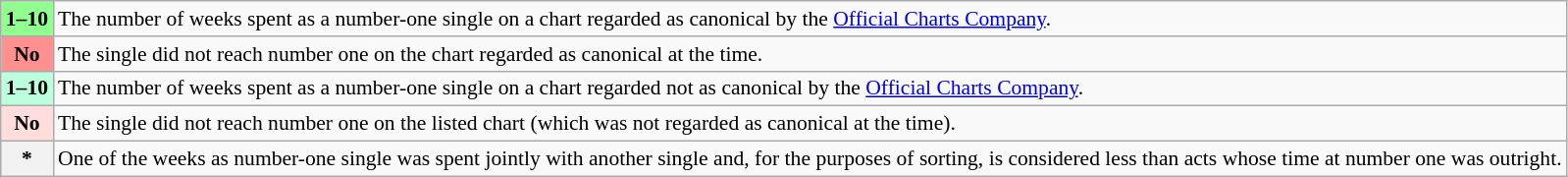<table class="wikitable plainrowheaders" style="font-size:90%;">
<tr>
<th scope=row style="background-color:#90ff90">1–10</th>
<td>The number of weeks spent as a number-one single on a chart regarded as canonical by the <a href='#'>Official Charts Company</a>.</td>
</tr>
<tr>
<th scope=row style="text-align:center;background-color:#ff9090">No</th>
<td>The single did not reach number one on the chart regarded as canonical at the time.</td>
</tr>
<tr>
<th scope=row style="background-color:#bfd">1–10</th>
<td>The number of weeks spent as a number-one single on a chart regarded not as canonical by the <a href='#'>Official Charts Company</a>.</td>
</tr>
<tr>
<th scope=row style="text-align:center;background-color:#ffdddd">No</th>
<td>The single did not reach number one on the listed chart (which was not regarded as canonical at the time).</td>
</tr>
<tr>
<th scope=row style="text-align:center;">*</th>
<td>One of the weeks as number-one single was spent jointly with another single and, for the purposes of sorting, is considered less than acts whose time at number one was outright.</td>
</tr>
</table>
